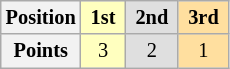<table class="wikitable" style="font-size:85%; text-align:center">
<tr>
<th>Position</th>
<td style="background:#ffffbf;"> <strong>1st</strong> </td>
<td style="background:#dfdfdf;"> <strong>2nd</strong> </td>
<td style="background:#ffdf9f;"> <strong>3rd</strong> </td>
</tr>
<tr>
<th>Points</th>
<td style="background:#ffffbf;">3</td>
<td style="background:#dfdfdf;">2</td>
<td style="background:#ffdf9f;">1</td>
</tr>
</table>
